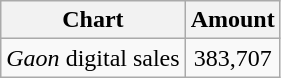<table class="wikitable" style="text-align:center">
<tr>
<th>Chart</th>
<th>Amount</th>
</tr>
<tr>
<td><em>Gaon</em> digital sales</td>
<td>383,707</td>
</tr>
</table>
